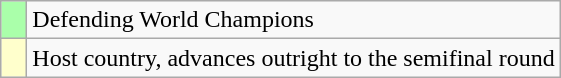<table class="wikitable">
<tr>
<td width=10px bgcolor="#aaffaa"></td>
<td>Defending World Champions</td>
</tr>
<tr>
<td width=10px bgcolor="#ffffcc"></td>
<td>Host country, advances outright to the semifinal round</td>
</tr>
</table>
